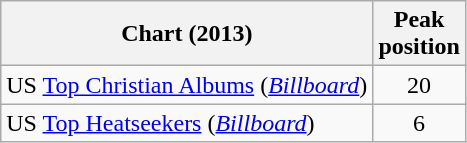<table class="wikitable">
<tr>
<th>Chart (2013)</th>
<th>Peak<br>position</th>
</tr>
<tr>
<td>US <a href='#'>Top Christian Albums</a> (<em><a href='#'>Billboard</a></em>)</td>
<td align="center">20</td>
</tr>
<tr>
<td>US <a href='#'>Top Heatseekers</a> (<em><a href='#'>Billboard</a></em>)</td>
<td align="center">6</td>
</tr>
</table>
